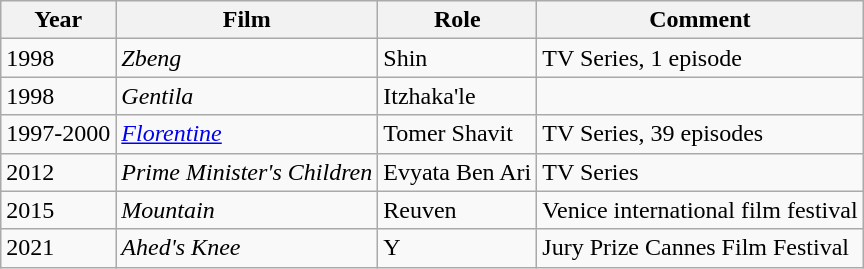<table class="wikitable">
<tr>
<th>Year</th>
<th>Film</th>
<th>Role</th>
<th>Comment</th>
</tr>
<tr>
<td>1998</td>
<td><em>Zbeng</em></td>
<td>Shin</td>
<td>TV Series, 1 episode</td>
</tr>
<tr>
<td>1998</td>
<td><em>Gentila</em></td>
<td>Itzhaka'le</td>
<td></td>
</tr>
<tr>
<td>1997-2000</td>
<td><em><a href='#'>Florentine</a></em></td>
<td>Tomer Shavit</td>
<td>TV Series, 39 episodes</td>
</tr>
<tr>
<td>2012</td>
<td><em>Prime Minister's Children</em></td>
<td>Evyata Ben Ari</td>
<td>TV Series</td>
</tr>
<tr>
<td>2015</td>
<td><em>Mountain</em></td>
<td>Reuven</td>
<td>Venice international film festival</td>
</tr>
<tr>
<td>2021</td>
<td><em>Ahed's Knee</em></td>
<td>Y</td>
<td>Jury Prize Cannes Film Festival</td>
</tr>
</table>
